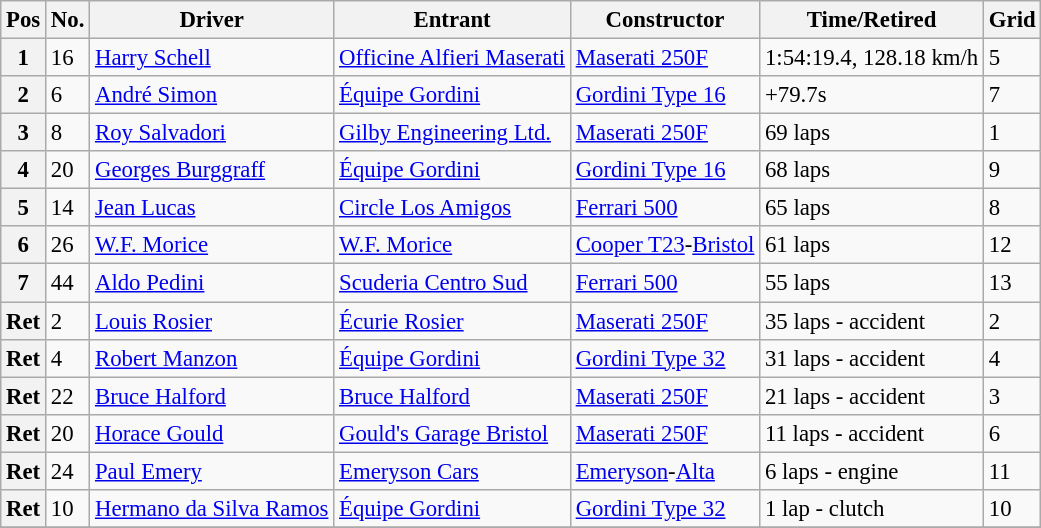<table class="wikitable" style="font-size: 95%;">
<tr>
<th>Pos</th>
<th>No.</th>
<th>Driver</th>
<th>Entrant</th>
<th>Constructor</th>
<th>Time/Retired</th>
<th>Grid</th>
</tr>
<tr>
<th>1</th>
<td>16</td>
<td> <a href='#'>Harry Schell</a></td>
<td><a href='#'>Officine Alfieri Maserati</a></td>
<td><a href='#'>Maserati 250F</a></td>
<td>1:54:19.4, 128.18 km/h</td>
<td>5</td>
</tr>
<tr>
<th>2</th>
<td>6</td>
<td> <a href='#'>André Simon</a></td>
<td><a href='#'>Équipe Gordini</a></td>
<td><a href='#'>Gordini Type 16</a></td>
<td>+79.7s</td>
<td>7</td>
</tr>
<tr>
<th>3</th>
<td>8</td>
<td> <a href='#'>Roy Salvadori</a></td>
<td><a href='#'>Gilby Engineering Ltd.</a></td>
<td><a href='#'>Maserati 250F</a></td>
<td>69 laps</td>
<td>1</td>
</tr>
<tr>
<th>4</th>
<td>20</td>
<td> <a href='#'>Georges Burggraff</a></td>
<td><a href='#'>Équipe Gordini</a></td>
<td><a href='#'>Gordini Type 16</a></td>
<td>68 laps</td>
<td>9</td>
</tr>
<tr>
<th>5</th>
<td>14</td>
<td> <a href='#'>Jean Lucas</a></td>
<td><a href='#'>Circle Los Amigos</a></td>
<td><a href='#'>Ferrari 500</a></td>
<td>65 laps</td>
<td>8</td>
</tr>
<tr>
<th>6</th>
<td>26</td>
<td> <a href='#'>W.F. Morice</a></td>
<td><a href='#'>W.F. Morice</a></td>
<td><a href='#'>Cooper T23</a>-<a href='#'>Bristol</a></td>
<td>61 laps</td>
<td>12</td>
</tr>
<tr>
<th>7</th>
<td>44</td>
<td> <a href='#'>Aldo Pedini</a></td>
<td><a href='#'>Scuderia Centro Sud</a></td>
<td><a href='#'>Ferrari 500</a></td>
<td>55 laps</td>
<td>13</td>
</tr>
<tr>
<th>Ret</th>
<td>2</td>
<td> <a href='#'>Louis Rosier</a></td>
<td><a href='#'>Écurie Rosier</a></td>
<td><a href='#'>Maserati 250F</a></td>
<td>35 laps - accident</td>
<td>2</td>
</tr>
<tr>
<th>Ret</th>
<td>4</td>
<td> <a href='#'>Robert Manzon</a></td>
<td><a href='#'>Équipe Gordini</a></td>
<td><a href='#'>Gordini Type 32</a></td>
<td>31 laps - accident</td>
<td>4</td>
</tr>
<tr>
<th>Ret</th>
<td>22</td>
<td> <a href='#'>Bruce Halford</a></td>
<td><a href='#'>Bruce Halford</a></td>
<td><a href='#'>Maserati 250F</a></td>
<td>21 laps - accident</td>
<td>3</td>
</tr>
<tr>
<th>Ret</th>
<td>20</td>
<td> <a href='#'>Horace Gould</a></td>
<td><a href='#'>Gould's Garage Bristol</a></td>
<td><a href='#'>Maserati 250F</a></td>
<td>11 laps - accident</td>
<td>6</td>
</tr>
<tr>
<th>Ret</th>
<td>24</td>
<td> <a href='#'>Paul Emery</a></td>
<td><a href='#'>Emeryson Cars</a></td>
<td><a href='#'>Emeryson</a>-<a href='#'>Alta</a></td>
<td>6 laps - engine</td>
<td>11</td>
</tr>
<tr>
<th>Ret</th>
<td>10</td>
<td> <a href='#'>Hermano da Silva Ramos</a></td>
<td><a href='#'>Équipe Gordini</a></td>
<td><a href='#'>Gordini Type 32</a></td>
<td>1 lap - clutch</td>
<td>10</td>
</tr>
<tr>
</tr>
</table>
